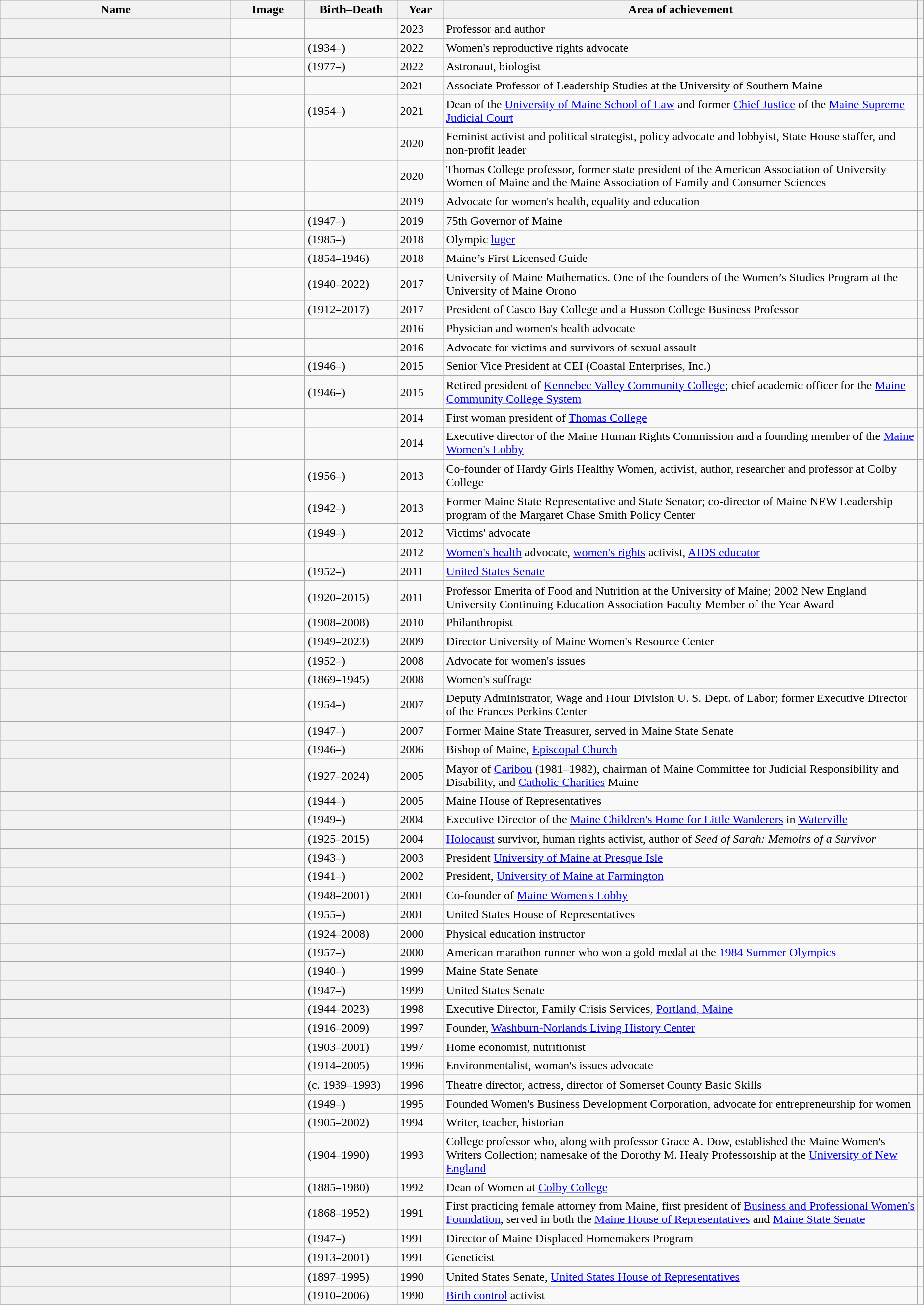<table class="wikitable sortable" style="width:98%">
<tr>
<th scope="col" width = 25%>Name</th>
<th scope="col" width = 8% class="unsortable">Image</th>
<th scope="col" width = 10%>Birth–Death</th>
<th scope="col" width = 5%>Year</th>
<th scope="col"  class="unsortable">Area of achievement</th>
<th scope="col" class="unsortable"></th>
</tr>
<tr>
<th scope="row"></th>
<td></td>
<td></td>
<td>2023</td>
<td>Professor and author</td>
<td align="center"></td>
</tr>
<tr>
<th scope="row"></th>
<td></td>
<td>(1934–)</td>
<td>2022</td>
<td>Women's reproductive rights advocate</td>
<td align="center"></td>
</tr>
<tr>
<th scope="row"></th>
<td></td>
<td>(1977–)</td>
<td>2022</td>
<td>Astronaut, biologist</td>
<td align="center"></td>
</tr>
<tr>
<th scope="row"></th>
<td></td>
<td></td>
<td>2021</td>
<td>Associate Professor of Leadership Studies at the University of Southern Maine</td>
<td align="center"></td>
</tr>
<tr>
<th scope="row"></th>
<td></td>
<td>(1954–)</td>
<td>2021</td>
<td>Dean of the <a href='#'>University of Maine School of Law</a> and former <a href='#'>Chief Justice</a> of the <a href='#'>Maine Supreme Judicial Court</a></td>
<td align="center"></td>
</tr>
<tr>
<th scope="row"></th>
<td></td>
<td></td>
<td>2020</td>
<td>Feminist activist and political strategist, policy advocate and lobbyist, State House staffer, and non-profit leader</td>
<td align="center"></td>
</tr>
<tr>
<th scope="row"></th>
<td></td>
<td></td>
<td>2020</td>
<td>Thomas College professor, former state president of the American Association of University Women of Maine and the Maine Association of Family and Consumer Sciences</td>
<td align="center"></td>
</tr>
<tr>
<th scope="row"></th>
<td></td>
<td></td>
<td>2019</td>
<td>Advocate for women's health, equality and education</td>
<td align="center"></td>
</tr>
<tr>
<th scope="row"></th>
<td></td>
<td>(1947–)</td>
<td>2019</td>
<td>75th Governor of Maine</td>
<td align="center"></td>
</tr>
<tr>
<th scope="row"></th>
<td></td>
<td>(1985–)</td>
<td>2018</td>
<td>Olympic <a href='#'>luger</a></td>
<td align="center"></td>
</tr>
<tr>
<th scope="row"></th>
<td></td>
<td>(1854–1946)</td>
<td>2018</td>
<td>Maine’s First Licensed Guide</td>
<td align="center"></td>
</tr>
<tr>
<th scope="row"></th>
<td></td>
<td>(1940–2022)</td>
<td>2017</td>
<td>University of Maine Mathematics. One of the founders of the Women’s Studies Program at the University of Maine Orono</td>
<td align="center"></td>
</tr>
<tr>
<th scope="row"></th>
<td></td>
<td>(1912–2017)</td>
<td>2017</td>
<td>President of Casco Bay College and a Husson College Business Professor</td>
<td align="center"></td>
</tr>
<tr>
<th scope="row"></th>
<td></td>
<td></td>
<td>2016</td>
<td>Physician and women's health advocate</td>
<td align="center"></td>
</tr>
<tr>
<th scope="row"></th>
<td></td>
<td></td>
<td>2016</td>
<td>Advocate for victims and survivors of sexual assault</td>
<td align="center"></td>
</tr>
<tr>
<th scope="row"></th>
<td></td>
<td>(1946–)</td>
<td>2015</td>
<td>Senior Vice President at CEI (Coastal Enterprises, Inc.)</td>
<td align="center"></td>
</tr>
<tr>
<th scope="row"></th>
<td></td>
<td>(1946–)</td>
<td>2015</td>
<td>Retired president of <a href='#'>Kennebec Valley Community College</a>; chief academic officer for the <a href='#'>Maine Community College System</a></td>
<td align="center"></td>
</tr>
<tr>
<th scope="row"></th>
<td></td>
<td></td>
<td>2014</td>
<td>First woman president of <a href='#'>Thomas College</a></td>
<td align="center"></td>
</tr>
<tr>
<th scope="row"></th>
<td></td>
<td></td>
<td>2014</td>
<td>Executive director of the Maine Human Rights Commission and a founding member of the <a href='#'>Maine Women's Lobby</a></td>
<td></td>
</tr>
<tr>
<th scope="row"></th>
<td></td>
<td>(1956–)</td>
<td>2013</td>
<td>Co-founder of Hardy Girls Healthy Women, activist, author, researcher and professor at Colby College</td>
<td align="center"></td>
</tr>
<tr>
<th scope="row"></th>
<td></td>
<td>(1942–)</td>
<td>2013</td>
<td>Former Maine State Representative and State Senator; co-director of Maine NEW Leadership program of the Margaret Chase Smith Policy Center</td>
<td align="center"></td>
</tr>
<tr>
<th scope="row"></th>
<td></td>
<td>(1949–)</td>
<td>2012</td>
<td>Victims' advocate</td>
<td></td>
</tr>
<tr>
<th scope="row"></th>
<td></td>
<td></td>
<td>2012</td>
<td><a href='#'>Women's health</a> advocate, <a href='#'>women's rights</a> activist, <a href='#'>AIDS educator</a></td>
<td></td>
</tr>
<tr>
<th scope="row"></th>
<td></td>
<td>(1952–)</td>
<td>2011</td>
<td><a href='#'>United States Senate</a></td>
<td align="center"></td>
</tr>
<tr>
<th scope="row"></th>
<td></td>
<td>(1920–2015)</td>
<td>2011</td>
<td>Professor Emerita of Food and Nutrition at the University of Maine; 2002 New England University Continuing Education Association Faculty Member of the Year Award</td>
<td align="center"></td>
</tr>
<tr>
<th scope="row"></th>
<td></td>
<td>(1908–2008)</td>
<td>2010</td>
<td>Philanthropist</td>
<td align="center"></td>
</tr>
<tr>
<th scope="row"></th>
<td></td>
<td>(1949–2023)</td>
<td>2009</td>
<td>Director University of Maine Women's Resource Center</td>
<td align="center"></td>
</tr>
<tr>
<th scope="row"></th>
<td></td>
<td>(1952–)</td>
<td>2008</td>
<td>Advocate for women's issues</td>
<td></td>
</tr>
<tr>
<th scope="row"></th>
<td></td>
<td>(1869–1945)</td>
<td>2008</td>
<td>Women's suffrage</td>
<td align="center"></td>
</tr>
<tr>
<th scope="row"></th>
<td></td>
<td>(1954–)</td>
<td>2007</td>
<td>Deputy Administrator, Wage and Hour Division U. S. Dept. of Labor; former Executive Director of the Frances Perkins Center</td>
<td align="center"></td>
</tr>
<tr>
<th scope="row"></th>
<td></td>
<td>(1947–)</td>
<td>2007</td>
<td>Former Maine State Treasurer, served in Maine State Senate</td>
<td align="center"></td>
</tr>
<tr>
<th scope="row"></th>
<td></td>
<td>(1946–)</td>
<td>2006</td>
<td>Bishop of Maine, <a href='#'>Episcopal Church</a></td>
<td align="center"></td>
</tr>
<tr>
<th scope="row"></th>
<td></td>
<td>(1927–2024)</td>
<td>2005</td>
<td>Mayor of <a href='#'>Caribou</a> (1981–1982), chairman of Maine Committee for Judicial Responsibility and Disability, and <a href='#'>Catholic Charities</a> Maine</td>
<td align="center"></td>
</tr>
<tr>
<th scope="row"></th>
<td></td>
<td>(1944–)</td>
<td>2005</td>
<td>Maine House of Representatives</td>
<td></td>
</tr>
<tr>
<th scope="row"></th>
<td></td>
<td>(1949–)</td>
<td>2004</td>
<td>Executive Director of the <a href='#'>Maine Children's Home for Little Wanderers</a> in <a href='#'>Waterville</a></td>
<td align="center"></td>
</tr>
<tr>
<th scope="row"></th>
<td></td>
<td>(1925–2015)</td>
<td>2004</td>
<td><a href='#'>Holocaust</a> survivor, human rights activist, author of <em>Seed of Sarah: Memoirs of a Survivor</em></td>
<td></td>
</tr>
<tr>
<th scope="row"></th>
<td></td>
<td>(1943–)</td>
<td>2003</td>
<td>President <a href='#'>University of Maine at Presque Isle</a></td>
<td align="center"></td>
</tr>
<tr>
<th scope="row"></th>
<td></td>
<td>(1941–)</td>
<td>2002</td>
<td>President, <a href='#'>University of Maine at Farmington</a></td>
<td align="center"></td>
</tr>
<tr>
<th scope="row"></th>
<td></td>
<td>(1948–2001)</td>
<td>2001</td>
<td>Co-founder of <a href='#'>Maine Women's Lobby</a></td>
<td align="center"></td>
</tr>
<tr>
<th scope="row"></th>
<td></td>
<td>(1955–)</td>
<td>2001</td>
<td>United States House of Representatives</td>
<td align="center"></td>
</tr>
<tr>
<th scope="row"></th>
<td></td>
<td>(1924–2008)</td>
<td>2000</td>
<td>Physical education instructor</td>
<td align="center"></td>
</tr>
<tr>
<th scope="row"></th>
<td></td>
<td>(1957–)</td>
<td>2000</td>
<td>American marathon runner who won a gold medal at the <a href='#'>1984 Summer Olympics</a></td>
<td align="center"></td>
</tr>
<tr>
<th scope="row"></th>
<td></td>
<td>(1940–)</td>
<td>1999</td>
<td>Maine State Senate</td>
<td align="center"></td>
</tr>
<tr>
<th scope="row"></th>
<td></td>
<td>(1947–)</td>
<td>1999</td>
<td>United States Senate</td>
<td align="center"></td>
</tr>
<tr>
<th scope="row"></th>
<td></td>
<td>(1944–2023)</td>
<td>1998</td>
<td>Executive Director, Family Crisis Services, <a href='#'>Portland, Maine</a></td>
<td align="center"></td>
</tr>
<tr>
<th scope="row"></th>
<td></td>
<td>(1916–2009)</td>
<td>1997</td>
<td>Founder, <a href='#'>Washburn-Norlands Living History Center</a></td>
<td align="center"></td>
</tr>
<tr>
<th scope="row"></th>
<td></td>
<td>(1903–2001)</td>
<td>1997</td>
<td>Home economist, nutritionist</td>
<td align="center"></td>
</tr>
<tr>
<th scope="row"></th>
<td></td>
<td>(1914–2005)</td>
<td>1996</td>
<td>Environmentalist, woman's issues advocate</td>
<td></td>
</tr>
<tr>
<th scope="row"></th>
<td></td>
<td>(c. 1939–1993)</td>
<td>1996</td>
<td>Theatre director, actress, director of Somerset County Basic Skills</td>
<td align="center"></td>
</tr>
<tr>
<th scope="row"></th>
<td></td>
<td>(1949–)</td>
<td>1995</td>
<td>Founded Women's Business Development Corporation, advocate for entrepreneurship for women</td>
<td align="center"></td>
</tr>
<tr>
<th scope="row"></th>
<td></td>
<td>(1905–2002)</td>
<td>1994</td>
<td>Writer, teacher, historian</td>
<td align="center"></td>
</tr>
<tr>
<th scope="row"></th>
<td></td>
<td>(1904–1990)</td>
<td>1993</td>
<td>College professor who, along with professor Grace A. Dow, established the Maine Women's Writers Collection; namesake of the Dorothy M. Healy Professorship at the <a href='#'>University of New England</a></td>
<td align="center"></td>
</tr>
<tr>
<th scope="row"></th>
<td></td>
<td>(1885–1980)</td>
<td>1992</td>
<td>Dean of Women at <a href='#'>Colby College</a></td>
<td align="center"></td>
</tr>
<tr>
<th scope="row"></th>
<td></td>
<td>(1868–1952)</td>
<td>1991</td>
<td>First practicing female attorney from Maine, first president of <a href='#'>Business and Professional Women's Foundation</a>, served in both the <a href='#'>Maine House of Representatives</a> and  <a href='#'>Maine State Senate</a></td>
<td></td>
</tr>
<tr>
<th scope="row"></th>
<td></td>
<td>(1947–)</td>
<td>1991</td>
<td>Director of Maine Displaced Homemakers Program</td>
<td></td>
</tr>
<tr>
<th scope="row"></th>
<td></td>
<td>(1913–2001)</td>
<td>1991</td>
<td>Geneticist</td>
<td align="center"></td>
</tr>
<tr>
<th scope="row"></th>
<td></td>
<td>(1897–1995)</td>
<td>1990</td>
<td>United States Senate, <a href='#'>United States House of Representatives</a></td>
<td align="center"></td>
</tr>
<tr>
<th scope="row"></th>
<td></td>
<td>(1910–2006)</td>
<td>1990</td>
<td><a href='#'>Birth control</a> activist</td>
<td align="center"></td>
</tr>
<tr>
</tr>
</table>
